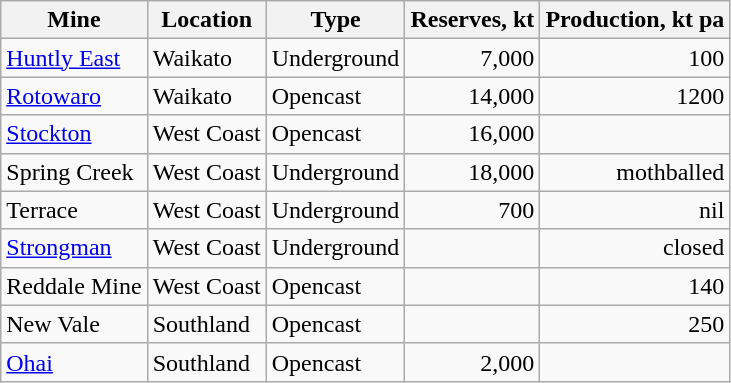<table class="wikitable" align="center">
<tr>
<th>Mine</th>
<th>Location</th>
<th>Type</th>
<th>Reserves, kt</th>
<th>Production, kt pa</th>
</tr>
<tr>
<td><a href='#'>Huntly East</a></td>
<td>Waikato</td>
<td>Underground</td>
<td align="right">7,000</td>
<td align="right">100</td>
</tr>
<tr>
<td><a href='#'>Rotowaro</a></td>
<td>Waikato</td>
<td>Opencast</td>
<td align="right">14,000</td>
<td align="right">1200</td>
</tr>
<tr>
<td><a href='#'>Stockton</a></td>
<td>West Coast</td>
<td>Opencast</td>
<td align="right">16,000</td>
<td align="right"></td>
</tr>
<tr>
<td>Spring Creek</td>
<td>West Coast</td>
<td>Underground</td>
<td align="right">18,000</td>
<td align="right">mothballed</td>
</tr>
<tr>
<td>Terrace</td>
<td>West Coast</td>
<td>Underground</td>
<td align="right">700</td>
<td align="right">nil</td>
</tr>
<tr>
<td><a href='#'>Strongman</a></td>
<td>West Coast</td>
<td>Underground</td>
<td align="right"></td>
<td align="right">closed</td>
</tr>
<tr>
<td>Reddale Mine</td>
<td>West Coast</td>
<td>Opencast</td>
<td align="right"></td>
<td align="right">140</td>
</tr>
<tr>
<td>New Vale</td>
<td>Southland</td>
<td>Opencast</td>
<td align="right"></td>
<td align="right">250</td>
</tr>
<tr>
<td><a href='#'>Ohai</a></td>
<td>Southland</td>
<td>Opencast</td>
<td align="right">2,000</td>
<td align="right"></td>
</tr>
</table>
